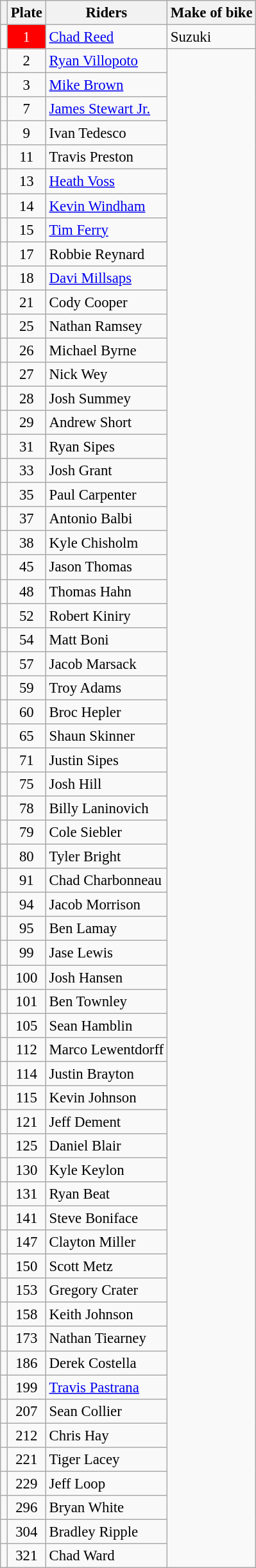<table class="wikitable" style="font-size: 95%">
<tr>
<th></th>
<th>Plate</th>
<th>Riders</th>
<th>Make of bike</th>
</tr>
<tr>
<td></td>
<td align="center" style="background:red; color:white;">1</td>
<td> <a href='#'>Chad Reed</a></td>
<td>Suzuki</td>
</tr>
<tr>
<td></td>
<td align="center">2</td>
<td> <a href='#'>Ryan Villopoto</a></td>
</tr>
<tr>
<td></td>
<td align="center">3</td>
<td> <a href='#'>Mike Brown</a></td>
</tr>
<tr>
<td></td>
<td align="center">7</td>
<td> <a href='#'>James Stewart Jr.</a></td>
</tr>
<tr>
<td></td>
<td align="center">9</td>
<td> Ivan Tedesco</td>
</tr>
<tr>
<td></td>
<td align="center">11</td>
<td> Travis Preston</td>
</tr>
<tr>
<td></td>
<td align="center">13</td>
<td> <a href='#'>Heath Voss</a></td>
</tr>
<tr>
<td></td>
<td align="center">14</td>
<td> <a href='#'>Kevin Windham</a></td>
</tr>
<tr>
<td></td>
<td align="center">15</td>
<td> <a href='#'>Tim Ferry</a></td>
</tr>
<tr>
<td></td>
<td align="center">17</td>
<td> Robbie Reynard</td>
</tr>
<tr>
<td></td>
<td align="center">18</td>
<td> <a href='#'>Davi Millsaps</a></td>
</tr>
<tr>
<td></td>
<td align="center">21</td>
<td> Cody Cooper</td>
</tr>
<tr>
<td></td>
<td align="center">25</td>
<td> Nathan Ramsey</td>
</tr>
<tr>
<td></td>
<td align="center">26</td>
<td> Michael Byrne</td>
</tr>
<tr>
<td></td>
<td align="center">27</td>
<td> Nick Wey</td>
</tr>
<tr>
<td></td>
<td align="center">28</td>
<td> Josh Summey</td>
</tr>
<tr>
<td></td>
<td align="center">29</td>
<td> Andrew Short</td>
</tr>
<tr>
<td></td>
<td align="center">31</td>
<td> Ryan Sipes</td>
</tr>
<tr>
<td></td>
<td align="center">33</td>
<td> Josh Grant</td>
</tr>
<tr>
<td></td>
<td align="center">35</td>
<td> Paul Carpenter</td>
</tr>
<tr>
<td></td>
<td align="center">37</td>
<td> Antonio Balbi</td>
</tr>
<tr>
<td></td>
<td align="center">38</td>
<td> Kyle Chisholm</td>
</tr>
<tr>
<td></td>
<td align="center">45</td>
<td> Jason Thomas</td>
</tr>
<tr>
<td></td>
<td align="center">48</td>
<td> Thomas Hahn</td>
</tr>
<tr>
<td></td>
<td align="center">52</td>
<td> Robert Kiniry</td>
</tr>
<tr>
<td></td>
<td align="center">54</td>
<td> Matt Boni</td>
</tr>
<tr>
<td></td>
<td align="center">57</td>
<td> Jacob Marsack</td>
</tr>
<tr>
<td></td>
<td align="center">59</td>
<td> Troy Adams</td>
</tr>
<tr>
<td></td>
<td align="center">60</td>
<td> Broc Hepler</td>
</tr>
<tr>
<td></td>
<td align="center">65</td>
<td> Shaun Skinner</td>
</tr>
<tr>
<td></td>
<td align="center">71</td>
<td> Justin Sipes</td>
</tr>
<tr>
<td></td>
<td align="center">75</td>
<td> Josh Hill</td>
</tr>
<tr>
<td></td>
<td align="center">78</td>
<td> Billy Laninovich</td>
</tr>
<tr>
<td></td>
<td align="center">79</td>
<td> Cole Siebler</td>
</tr>
<tr>
<td></td>
<td align="center">80</td>
<td> Tyler Bright</td>
</tr>
<tr>
<td></td>
<td align="center">91</td>
<td> Chad Charbonneau</td>
</tr>
<tr>
<td></td>
<td align="center">94</td>
<td> Jacob Morrison</td>
</tr>
<tr>
<td></td>
<td align="center">95</td>
<td> Ben Lamay</td>
</tr>
<tr>
<td></td>
<td align="center">99</td>
<td> Jase Lewis</td>
</tr>
<tr>
<td></td>
<td align="center">100</td>
<td> Josh Hansen</td>
</tr>
<tr>
<td></td>
<td align="center">101</td>
<td> Ben Townley</td>
</tr>
<tr>
<td></td>
<td align="center">105</td>
<td> Sean Hamblin</td>
</tr>
<tr>
<td></td>
<td align="center">112</td>
<td> Marco Lewentdorff</td>
</tr>
<tr>
<td></td>
<td align="center">114</td>
<td> Justin Brayton</td>
</tr>
<tr>
<td></td>
<td align="center">115</td>
<td> Kevin Johnson</td>
</tr>
<tr>
<td></td>
<td align="center">121</td>
<td> Jeff Dement</td>
</tr>
<tr>
<td></td>
<td align="center">125</td>
<td> Daniel Blair</td>
</tr>
<tr>
<td></td>
<td align="center">130</td>
<td> Kyle Keylon</td>
</tr>
<tr>
<td></td>
<td align="center">131</td>
<td> Ryan Beat</td>
</tr>
<tr>
<td></td>
<td align="center">141</td>
<td> Steve Boniface</td>
</tr>
<tr>
<td></td>
<td align="center">147</td>
<td> Clayton Miller</td>
</tr>
<tr>
<td></td>
<td align="center">150</td>
<td> Scott Metz</td>
</tr>
<tr>
<td></td>
<td align="center">153</td>
<td> Gregory Crater</td>
</tr>
<tr>
<td></td>
<td align="center">158</td>
<td> Keith Johnson</td>
</tr>
<tr>
<td></td>
<td align="center">173</td>
<td> Nathan Tiearney</td>
</tr>
<tr>
<td></td>
<td align="center">186</td>
<td> Derek Costella</td>
</tr>
<tr>
<td></td>
<td align="center">199</td>
<td> <a href='#'>Travis Pastrana</a></td>
</tr>
<tr>
<td></td>
<td align="center">207</td>
<td> Sean Collier</td>
</tr>
<tr>
<td></td>
<td align="center">212</td>
<td> Chris Hay</td>
</tr>
<tr>
<td></td>
<td align="center">221</td>
<td> Tiger Lacey</td>
</tr>
<tr>
<td></td>
<td align="center">229</td>
<td> Jeff Loop</td>
</tr>
<tr>
<td></td>
<td align="center">296</td>
<td> Bryan White</td>
</tr>
<tr>
<td></td>
<td align="center">304</td>
<td> Bradley Ripple</td>
</tr>
<tr>
<td></td>
<td align="center">321</td>
<td> Chad Ward</td>
</tr>
</table>
